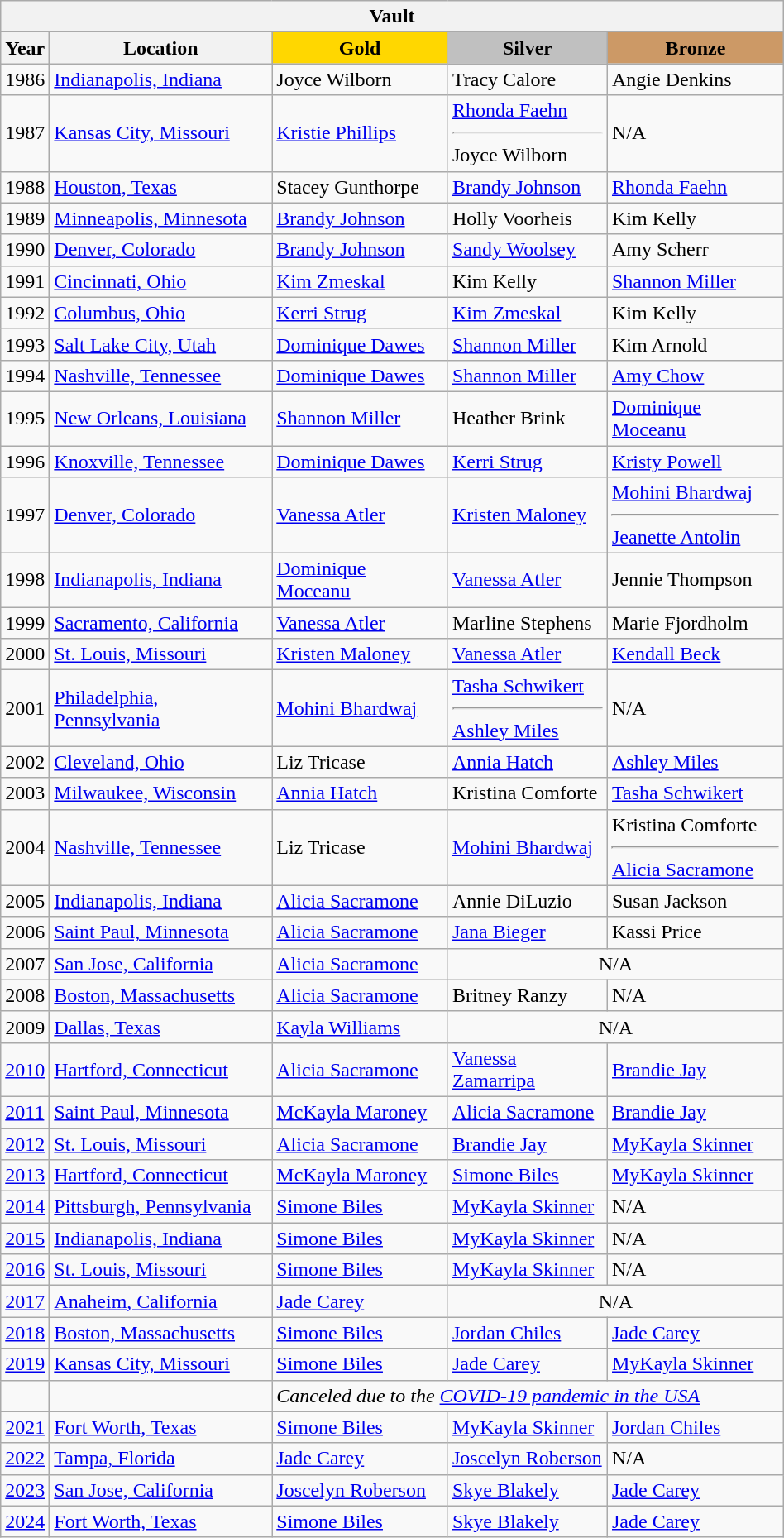<table class="wikitable mw-collapsible mw-collapsed" width="50%">
<tr>
<th align=center colspan="5">Vault</th>
</tr>
<tr>
<th>Year</th>
<th>Location</th>
<td bgcolor="gold" align="center"><strong>Gold</strong></td>
<td bgcolor="silver" align="center"><strong>Silver</strong></td>
<td bgcolor="cc9966" align="center"><strong>Bronze</strong></td>
</tr>
<tr>
<td>1986</td>
<td><a href='#'>Indianapolis, Indiana</a></td>
<td>Joyce Wilborn</td>
<td>Tracy Calore</td>
<td>Angie Denkins</td>
</tr>
<tr>
<td>1987</td>
<td><a href='#'>Kansas City, Missouri</a></td>
<td><a href='#'>Kristie Phillips</a></td>
<td><a href='#'>Rhonda Faehn</a><hr>Joyce Wilborn</td>
<td>N/A</td>
</tr>
<tr>
<td>1988</td>
<td><a href='#'>Houston, Texas</a></td>
<td>Stacey Gunthorpe</td>
<td><a href='#'>Brandy Johnson</a></td>
<td><a href='#'>Rhonda Faehn</a></td>
</tr>
<tr>
<td>1989</td>
<td><a href='#'>Minneapolis, Minnesota</a></td>
<td><a href='#'>Brandy Johnson</a></td>
<td>Holly Voorheis</td>
<td>Kim Kelly</td>
</tr>
<tr>
<td>1990</td>
<td><a href='#'>Denver, Colorado</a></td>
<td><a href='#'>Brandy Johnson</a></td>
<td><a href='#'>Sandy Woolsey</a></td>
<td>Amy Scherr</td>
</tr>
<tr>
<td>1991</td>
<td><a href='#'>Cincinnati, Ohio</a></td>
<td><a href='#'>Kim Zmeskal</a></td>
<td>Kim Kelly</td>
<td><a href='#'>Shannon Miller</a></td>
</tr>
<tr>
<td>1992</td>
<td><a href='#'>Columbus, Ohio</a></td>
<td><a href='#'>Kerri Strug</a></td>
<td><a href='#'>Kim Zmeskal</a></td>
<td>Kim Kelly</td>
</tr>
<tr>
<td>1993</td>
<td><a href='#'>Salt Lake City, Utah</a></td>
<td><a href='#'>Dominique Dawes</a></td>
<td><a href='#'>Shannon Miller</a></td>
<td>Kim Arnold</td>
</tr>
<tr>
<td>1994</td>
<td><a href='#'>Nashville, Tennessee</a></td>
<td><a href='#'>Dominique Dawes</a></td>
<td><a href='#'>Shannon Miller</a></td>
<td><a href='#'>Amy Chow</a></td>
</tr>
<tr>
<td>1995</td>
<td><a href='#'>New Orleans, Louisiana</a></td>
<td><a href='#'>Shannon Miller</a></td>
<td>Heather Brink</td>
<td><a href='#'>Dominique Moceanu</a></td>
</tr>
<tr>
<td>1996</td>
<td><a href='#'>Knoxville, Tennessee</a></td>
<td><a href='#'>Dominique Dawes</a></td>
<td><a href='#'>Kerri Strug</a></td>
<td><a href='#'>Kristy Powell</a></td>
</tr>
<tr>
<td>1997</td>
<td><a href='#'>Denver, Colorado</a></td>
<td><a href='#'>Vanessa Atler</a></td>
<td><a href='#'>Kristen Maloney</a></td>
<td><a href='#'>Mohini Bhardwaj</a><hr><a href='#'>Jeanette Antolin</a></td>
</tr>
<tr>
<td>1998</td>
<td><a href='#'>Indianapolis, Indiana</a></td>
<td><a href='#'>Dominique Moceanu</a></td>
<td><a href='#'>Vanessa Atler</a></td>
<td>Jennie Thompson</td>
</tr>
<tr>
<td>1999</td>
<td><a href='#'>Sacramento, California</a></td>
<td><a href='#'>Vanessa Atler</a></td>
<td>Marline Stephens</td>
<td>Marie Fjordholm</td>
</tr>
<tr>
<td>2000</td>
<td><a href='#'>St. Louis, Missouri</a></td>
<td><a href='#'>Kristen Maloney</a></td>
<td><a href='#'>Vanessa Atler</a></td>
<td><a href='#'>Kendall Beck</a></td>
</tr>
<tr>
<td>2001</td>
<td><a href='#'>Philadelphia, Pennsylvania</a></td>
<td><a href='#'>Mohini Bhardwaj</a></td>
<td><a href='#'>Tasha Schwikert</a><hr><a href='#'>Ashley Miles</a></td>
<td>N/A</td>
</tr>
<tr>
<td>2002</td>
<td><a href='#'>Cleveland, Ohio</a></td>
<td>Liz Tricase</td>
<td><a href='#'>Annia Hatch</a></td>
<td><a href='#'>Ashley Miles</a></td>
</tr>
<tr>
<td>2003</td>
<td><a href='#'>Milwaukee, Wisconsin</a></td>
<td><a href='#'>Annia Hatch</a></td>
<td>Kristina Comforte</td>
<td><a href='#'>Tasha Schwikert</a></td>
</tr>
<tr>
<td>2004</td>
<td><a href='#'>Nashville, Tennessee</a></td>
<td>Liz Tricase</td>
<td><a href='#'>Mohini Bhardwaj</a></td>
<td>Kristina Comforte<hr><a href='#'>Alicia Sacramone</a></td>
</tr>
<tr>
<td>2005</td>
<td><a href='#'>Indianapolis, Indiana</a></td>
<td><a href='#'>Alicia Sacramone</a></td>
<td>Annie DiLuzio</td>
<td>Susan Jackson</td>
</tr>
<tr>
<td>2006</td>
<td><a href='#'>Saint Paul, Minnesota</a></td>
<td><a href='#'>Alicia Sacramone</a></td>
<td><a href='#'>Jana Bieger</a></td>
<td>Kassi Price</td>
</tr>
<tr>
<td>2007</td>
<td><a href='#'>San Jose, California</a></td>
<td><a href='#'>Alicia Sacramone</a></td>
<td colspan="2" align=center>N/A</td>
</tr>
<tr>
<td>2008</td>
<td><a href='#'>Boston, Massachusetts</a></td>
<td><a href='#'>Alicia Sacramone</a></td>
<td>Britney Ranzy</td>
<td>N/A</td>
</tr>
<tr>
<td>2009</td>
<td><a href='#'>Dallas, Texas</a></td>
<td><a href='#'>Kayla Williams</a></td>
<td colspan="2" align=center>N/A</td>
</tr>
<tr>
<td><a href='#'>2010</a></td>
<td><a href='#'>Hartford, Connecticut</a></td>
<td><a href='#'>Alicia Sacramone</a></td>
<td><a href='#'>Vanessa Zamarripa</a></td>
<td><a href='#'>Brandie Jay</a></td>
</tr>
<tr>
<td><a href='#'>2011</a></td>
<td><a href='#'>Saint Paul, Minnesota</a></td>
<td><a href='#'>McKayla Maroney</a></td>
<td><a href='#'>Alicia Sacramone</a></td>
<td><a href='#'>Brandie Jay</a></td>
</tr>
<tr>
<td><a href='#'>2012</a></td>
<td><a href='#'>St. Louis, Missouri</a></td>
<td><a href='#'>Alicia Sacramone</a></td>
<td><a href='#'>Brandie Jay</a></td>
<td><a href='#'>MyKayla Skinner</a></td>
</tr>
<tr>
<td><a href='#'>2013</a></td>
<td><a href='#'>Hartford, Connecticut</a></td>
<td><a href='#'>McKayla Maroney</a></td>
<td><a href='#'>Simone Biles</a></td>
<td><a href='#'>MyKayla Skinner</a></td>
</tr>
<tr>
<td><a href='#'>2014</a></td>
<td><a href='#'>Pittsburgh, Pennsylvania</a></td>
<td><a href='#'>Simone Biles</a></td>
<td><a href='#'>MyKayla Skinner</a></td>
<td>N/A</td>
</tr>
<tr>
<td><a href='#'>2015</a></td>
<td><a href='#'>Indianapolis, Indiana</a></td>
<td><a href='#'>Simone Biles</a></td>
<td><a href='#'>MyKayla Skinner</a></td>
<td>N/A</td>
</tr>
<tr>
<td><a href='#'>2016</a></td>
<td><a href='#'>St. Louis, Missouri</a></td>
<td><a href='#'>Simone Biles</a></td>
<td><a href='#'>MyKayla Skinner</a></td>
<td>N/A</td>
</tr>
<tr>
<td><a href='#'>2017</a></td>
<td><a href='#'>Anaheim, California</a></td>
<td><a href='#'>Jade Carey</a></td>
<td colspan="2" align=center>N/A</td>
</tr>
<tr>
<td><a href='#'>2018</a></td>
<td><a href='#'>Boston, Massachusetts</a></td>
<td><a href='#'>Simone Biles</a></td>
<td><a href='#'>Jordan Chiles</a></td>
<td><a href='#'>Jade Carey</a></td>
</tr>
<tr>
<td><a href='#'>2019</a></td>
<td><a href='#'>Kansas City, Missouri</a></td>
<td><a href='#'>Simone Biles</a></td>
<td><a href='#'>Jade Carey</a></td>
<td><a href='#'>MyKayla Skinner</a></td>
</tr>
<tr>
<td></td>
<td></td>
<td colspan="3"><em>Canceled due to the <a href='#'>COVID-19 pandemic in the USA</a></em> </td>
</tr>
<tr>
<td><a href='#'>2021</a></td>
<td><a href='#'>Fort Worth, Texas</a></td>
<td><a href='#'>Simone Biles</a></td>
<td><a href='#'>MyKayla Skinner</a></td>
<td><a href='#'>Jordan Chiles</a></td>
</tr>
<tr>
<td><a href='#'>2022</a></td>
<td><a href='#'>Tampa, Florida</a></td>
<td><a href='#'>Jade Carey</a></td>
<td><a href='#'>Joscelyn Roberson</a></td>
<td>N/A</td>
</tr>
<tr>
<td><a href='#'>2023</a></td>
<td><a href='#'>San Jose, California</a></td>
<td><a href='#'>Joscelyn Roberson</a></td>
<td><a href='#'>Skye Blakely</a></td>
<td><a href='#'>Jade Carey</a></td>
</tr>
<tr>
<td><a href='#'>2024</a></td>
<td><a href='#'>Fort Worth, Texas</a></td>
<td><a href='#'>Simone Biles</a></td>
<td><a href='#'>Skye Blakely</a></td>
<td><a href='#'>Jade Carey</a></td>
</tr>
</table>
